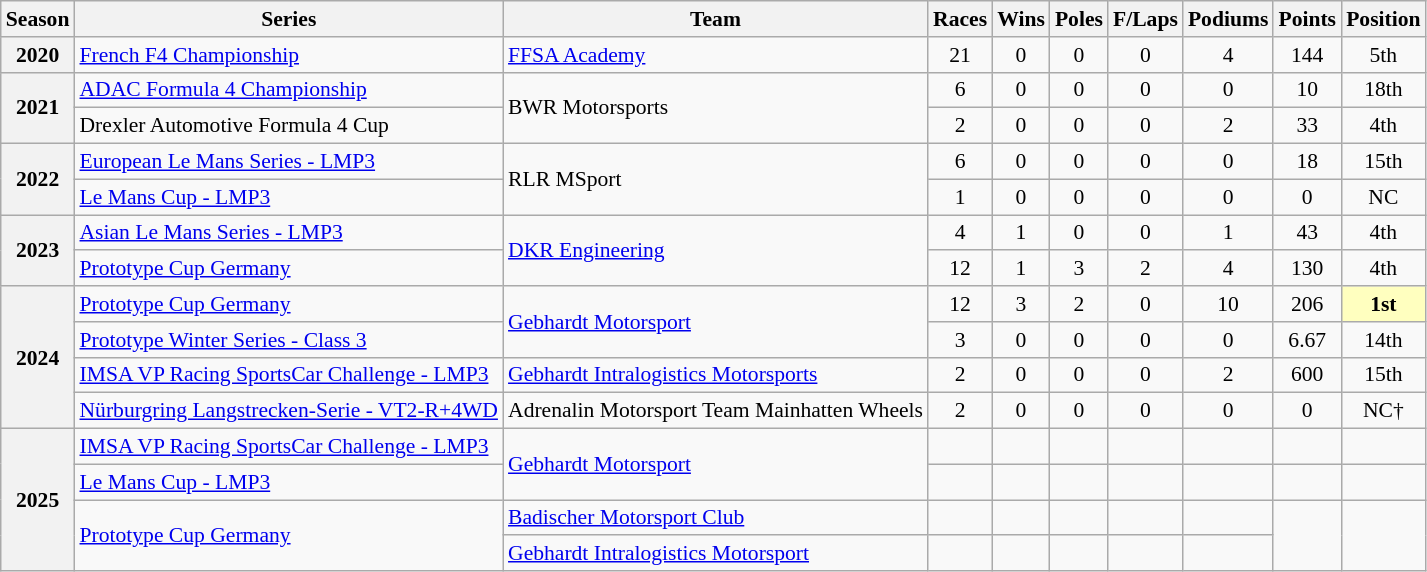<table class="wikitable" style="font-size: 90%; text-align:center">
<tr>
<th>Season</th>
<th>Series</th>
<th>Team</th>
<th>Races</th>
<th>Wins</th>
<th>Poles</th>
<th>F/Laps</th>
<th>Podiums</th>
<th>Points</th>
<th>Position</th>
</tr>
<tr>
<th>2020</th>
<td align=left><a href='#'>French F4 Championship</a></td>
<td align=left><a href='#'>FFSA Academy</a></td>
<td>21</td>
<td>0</td>
<td>0</td>
<td>0</td>
<td>4</td>
<td>144</td>
<td>5th</td>
</tr>
<tr>
<th rowspan=2>2021</th>
<td align=left><a href='#'>ADAC Formula 4 Championship</a></td>
<td rowspan=2 align=left>BWR Motorsports</td>
<td>6</td>
<td>0</td>
<td>0</td>
<td>0</td>
<td>0</td>
<td>10</td>
<td>18th</td>
</tr>
<tr>
<td align=left>Drexler Automotive Formula 4 Cup</td>
<td>2</td>
<td>0</td>
<td>0</td>
<td>0</td>
<td>2</td>
<td>33</td>
<td>4th</td>
</tr>
<tr>
<th rowspan=2>2022</th>
<td align=left><a href='#'>European Le Mans Series - LMP3</a></td>
<td rowspan=2 align=left>RLR MSport</td>
<td>6</td>
<td>0</td>
<td>0</td>
<td>0</td>
<td>0</td>
<td>18</td>
<td>15th</td>
</tr>
<tr>
<td align=left><a href='#'>Le Mans Cup - LMP3</a></td>
<td>1</td>
<td>0</td>
<td>0</td>
<td>0</td>
<td>0</td>
<td>0</td>
<td>NC</td>
</tr>
<tr>
<th rowspan="2">2023</th>
<td align=left><a href='#'>Asian Le Mans Series - LMP3</a></td>
<td rowspan="2" align="left"><a href='#'>DKR Engineering</a></td>
<td>4</td>
<td>1</td>
<td>0</td>
<td>0</td>
<td>1</td>
<td>43</td>
<td>4th</td>
</tr>
<tr>
<td align=left><a href='#'>Prototype Cup Germany</a></td>
<td>12</td>
<td>1</td>
<td>3</td>
<td>2</td>
<td>4</td>
<td>130</td>
<td>4th</td>
</tr>
<tr>
<th rowspan="4">2024</th>
<td align=left><a href='#'>Prototype Cup Germany</a></td>
<td rowspan="2" align="left"><a href='#'>Gebhardt Motorsport</a></td>
<td>12</td>
<td>3</td>
<td>2</td>
<td>0</td>
<td>10</td>
<td>206</td>
<td style="background:#FFFFBF;"><strong>1st</strong></td>
</tr>
<tr>
<td align=left><a href='#'>Prototype Winter Series - Class 3</a></td>
<td>3</td>
<td>0</td>
<td>0</td>
<td>0</td>
<td>0</td>
<td>6.67</td>
<td>14th</td>
</tr>
<tr>
<td align=left><a href='#'>IMSA VP Racing SportsCar Challenge - LMP3</a></td>
<td align=left nowrap><a href='#'>Gebhardt Intralogistics Motorsports</a></td>
<td>2</td>
<td>0</td>
<td>0</td>
<td>0</td>
<td>2</td>
<td>600</td>
<td>15th</td>
</tr>
<tr>
<td align=left nowrap><a href='#'>Nürburgring Langstrecken-Serie - VT2-R+4WD</a></td>
<td align=left nowrap>Adrenalin Motorsport Team Mainhatten Wheels</td>
<td>2</td>
<td>0</td>
<td>0</td>
<td>0</td>
<td>0</td>
<td>0</td>
<td>NC†</td>
</tr>
<tr>
<th rowspan="4">2025</th>
<td align=left><a href='#'>IMSA VP Racing SportsCar Challenge - LMP3</a></td>
<td rowspan="2" align="left"><a href='#'>Gebhardt Motorsport</a></td>
<td></td>
<td></td>
<td></td>
<td></td>
<td></td>
<td></td>
<td></td>
</tr>
<tr>
<td align=left><a href='#'>Le Mans Cup - LMP3</a></td>
<td></td>
<td></td>
<td></td>
<td></td>
<td></td>
<td></td>
<td></td>
</tr>
<tr>
<td rowspan="2" align="left"><a href='#'>Prototype Cup Germany</a></td>
<td align=left><a href='#'>Badischer Motorsport Club</a></td>
<td></td>
<td></td>
<td></td>
<td></td>
<td></td>
<td rowspan="2"></td>
<td rowspan="2"></td>
</tr>
<tr>
<td align="left"><a href='#'>Gebhardt Intralogistics Motorsport</a></td>
<td></td>
<td></td>
<td></td>
<td></td>
<td></td>
</tr>
</table>
